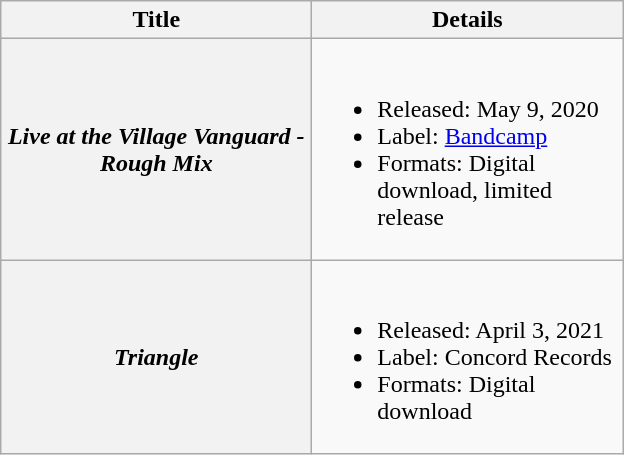<table class="wikitable plainrowheaders">
<tr>
<th style="text-align:center; width:200px;">Title</th>
<th style="text-align:center; width:200px;">Details</th>
</tr>
<tr>
<th scope="row"><em>Live at the Village Vanguard - Rough Mix</em></th>
<td><br><ul><li>Released: May 9, 2020</li><li>Label: <a href='#'>Bandcamp</a></li><li>Formats: Digital download, limited release</li></ul></td>
</tr>
<tr>
<th scope="row"><em>Triangle</em></th>
<td><br><ul><li>Released: April 3, 2021</li><li>Label: Concord Records</li><li>Formats: Digital download</li></ul></td>
</tr>
</table>
